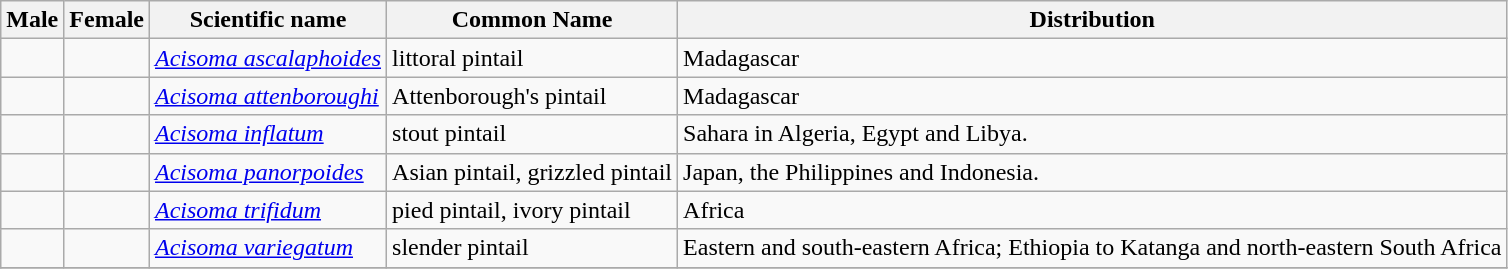<table class="wikitable">
<tr>
<th>Male</th>
<th>Female</th>
<th>Scientific name</th>
<th>Common Name</th>
<th>Distribution</th>
</tr>
<tr>
<td></td>
<td></td>
<td><em><a href='#'>Acisoma ascalaphoides</a></em> </td>
<td>littoral pintail</td>
<td>Madagascar</td>
</tr>
<tr>
<td></td>
<td></td>
<td><em><a href='#'>Acisoma attenboroughi</a></em> </td>
<td>Attenborough's pintail</td>
<td>Madagascar</td>
</tr>
<tr>
<td></td>
<td></td>
<td><em><a href='#'>Acisoma inflatum</a></em> </td>
<td>stout pintail</td>
<td>Sahara in Algeria, Egypt and Libya.</td>
</tr>
<tr>
<td></td>
<td></td>
<td><em><a href='#'>Acisoma panorpoides</a></em> </td>
<td>Asian pintail, grizzled pintail</td>
<td>Japan, the Philippines and Indonesia.</td>
</tr>
<tr>
<td></td>
<td></td>
<td><em><a href='#'>Acisoma trifidum</a></em> </td>
<td>pied pintail, ivory pintail</td>
<td>Africa</td>
</tr>
<tr>
<td></td>
<td></td>
<td><em><a href='#'>Acisoma variegatum</a></em> </td>
<td>slender pintail</td>
<td>Eastern and south-eastern Africa; Ethiopia to Katanga and north-eastern South Africa</td>
</tr>
<tr>
</tr>
</table>
